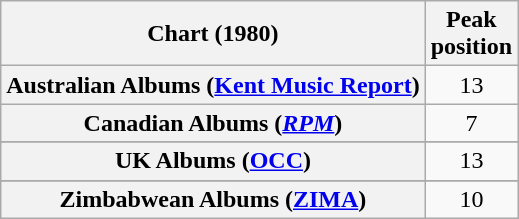<table class="wikitable sortable plainrowheaders" style="text-align:center">
<tr>
<th>Chart (1980)</th>
<th>Peak<br>position</th>
</tr>
<tr>
<th scope="row">Australian Albums (<a href='#'>Kent Music Report</a>)</th>
<td>13</td>
</tr>
<tr>
<th scope="row">Canadian Albums (<em><a href='#'>RPM</a></em>)</th>
<td>7</td>
</tr>
<tr>
</tr>
<tr>
</tr>
<tr>
</tr>
<tr>
<th scope="row">UK Albums (<a href='#'>OCC</a>)</th>
<td>13</td>
</tr>
<tr>
</tr>
<tr>
</tr>
<tr>
<th scope="row">Zimbabwean Albums (<a href='#'>ZIMA</a>) </th>
<td>10</td>
</tr>
</table>
